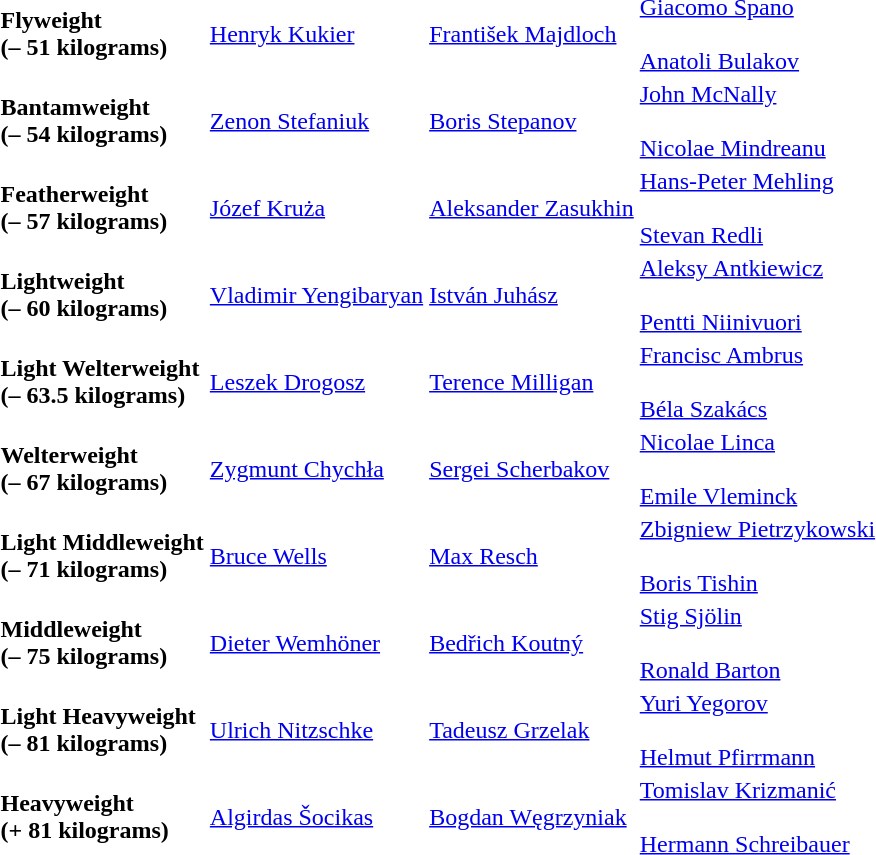<table>
<tr>
<td><strong>Flyweight<br>(– 51 kilograms)</strong></td>
<td> <a href='#'>Henryk Kukier</a><br></td>
<td> <a href='#'>František Majdloch</a><br></td>
<td> <a href='#'>Giacomo Spano</a><br><br> <a href='#'>Anatoli Bulakov</a><br></td>
</tr>
<tr>
<td><strong>Bantamweight<br>(– 54 kilograms)</strong></td>
<td> <a href='#'>Zenon Stefaniuk</a><br></td>
<td> <a href='#'>Boris Stepanov</a><br></td>
<td> <a href='#'>John McNally</a><br><br> <a href='#'>Nicolae Mindreanu</a><br></td>
</tr>
<tr>
<td><strong>Featherweight<br>(– 57 kilograms)</strong></td>
<td> <a href='#'>Józef Kruża</a><br></td>
<td> <a href='#'>Aleksander Zasukhin</a><br></td>
<td> <a href='#'>Hans-Peter Mehling</a><br><br> <a href='#'>Stevan Redli</a><br></td>
</tr>
<tr>
<td><strong>Lightweight<br>(– 60 kilograms)</strong></td>
<td> <a href='#'>Vladimir Yengibaryan</a><br></td>
<td> <a href='#'>István Juhász</a><br></td>
<td> <a href='#'>Aleksy Antkiewicz</a><br><br> <a href='#'>Pentti Niinivuori</a><br></td>
</tr>
<tr>
<td><strong>Light Welterweight<br>(– 63.5 kilograms)</strong></td>
<td> <a href='#'>Leszek Drogosz</a><br></td>
<td> <a href='#'>Terence Milligan</a><br></td>
<td> <a href='#'>Francisc Ambrus</a><br><br> <a href='#'>Béla Szakács</a><br></td>
</tr>
<tr>
<td><strong>Welterweight<br>(– 67 kilograms)</strong></td>
<td> <a href='#'>Zygmunt Chychła</a><br></td>
<td> <a href='#'>Sergei Scherbakov</a><br></td>
<td> <a href='#'>Nicolae Linca</a><br><br> <a href='#'>Emile Vleminck</a><br></td>
</tr>
<tr>
<td><strong>Light Middleweight<br>(– 71 kilograms)</strong></td>
<td> <a href='#'>Bruce Wells</a><br></td>
<td> <a href='#'>Max Resch</a><br></td>
<td> <a href='#'>Zbigniew Pietrzykowski</a><br><br> <a href='#'>Boris Tishin</a><br></td>
</tr>
<tr>
<td><strong>Middleweight<br>(– 75 kilograms)</strong></td>
<td> <a href='#'>Dieter Wemhöner</a><br></td>
<td> <a href='#'>Bedřich Koutný</a><br></td>
<td> <a href='#'>Stig Sjölin</a><br><br> <a href='#'>Ronald Barton</a><br></td>
</tr>
<tr>
<td><strong>Light Heavyweight<br>(– 81 kilograms)</strong></td>
<td> <a href='#'>Ulrich Nitzschke</a><br></td>
<td> <a href='#'>Tadeusz Grzelak</a><br></td>
<td> <a href='#'>Yuri Yegorov</a><br><br> <a href='#'>Helmut Pfirrmann</a><br></td>
</tr>
<tr>
<td><strong>Heavyweight<br>(+ 81 kilograms)</strong></td>
<td> <a href='#'>Algirdas Šocikas</a><br></td>
<td> <a href='#'>Bogdan Węgrzyniak</a><br></td>
<td> <a href='#'>Tomislav Krizmanić</a><br><br> <a href='#'>Hermann Schreibauer</a><br></td>
</tr>
</table>
